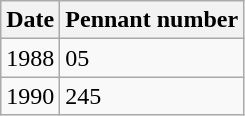<table class="wikitable">
<tr>
<th>Date</th>
<th>Pennant number</th>
</tr>
<tr>
<td>1988</td>
<td>05</td>
</tr>
<tr>
<td>1990</td>
<td>245</td>
</tr>
</table>
